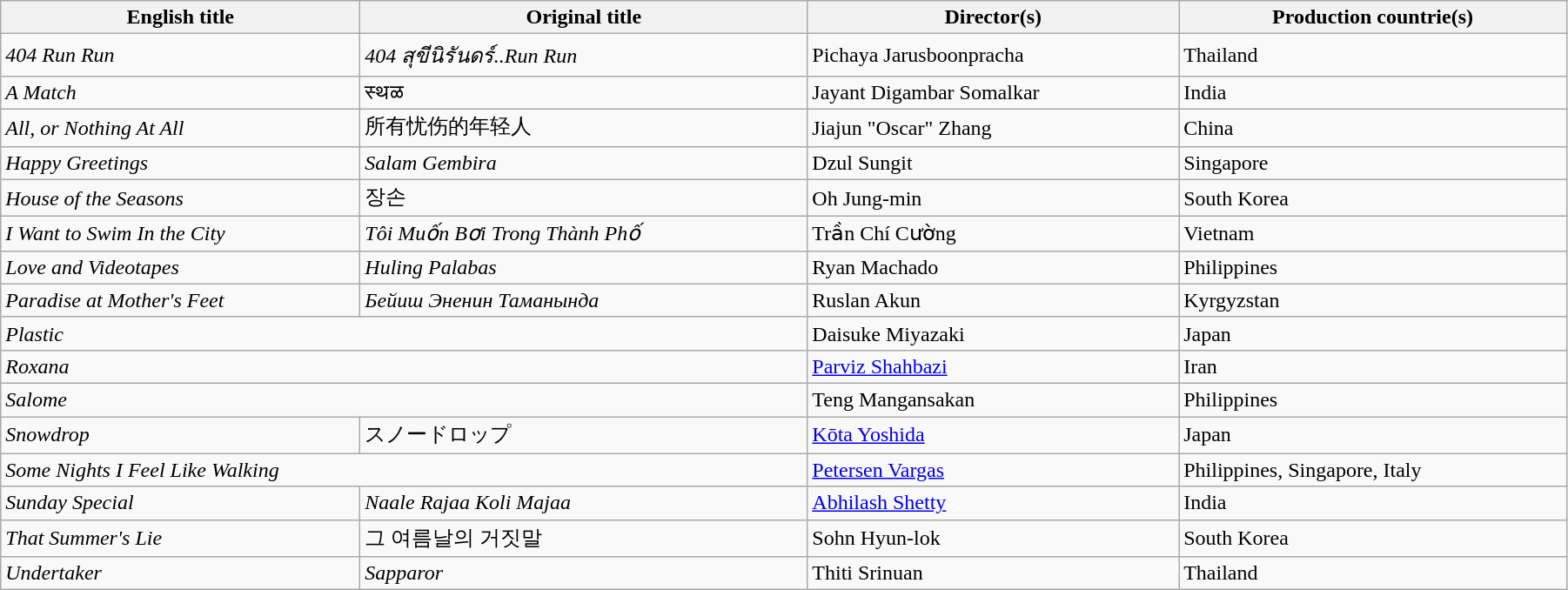<table class="wikitable" style="width:95%; margin-bottom:2px">
<tr>
<th>English title</th>
<th>Original title</th>
<th>Director(s)</th>
<th>Production countrie(s)</th>
</tr>
<tr>
<td><em>404 Run Run</em></td>
<td><em>404 สุขีนิรันดร์..Run Run</em></td>
<td>Pichaya Jarusboonpracha</td>
<td>Thailand</td>
</tr>
<tr>
<td><em>A Match</em></td>
<td>स्थळ</td>
<td>Jayant Digambar Somalkar</td>
<td>India</td>
</tr>
<tr>
<td><em>All, or Nothing At All</em></td>
<td>所有忧伤的年轻人</td>
<td>Jiajun "Oscar" Zhang</td>
<td>China</td>
</tr>
<tr>
<td><em>Happy Greetings</em></td>
<td><em>Salam Gembira</em></td>
<td>Dzul Sungit</td>
<td>Singapore</td>
</tr>
<tr>
<td><em>House of the Seasons</em></td>
<td>장손</td>
<td>Oh Jung-min</td>
<td>South Korea</td>
</tr>
<tr>
<td><em>I Want to Swim In the City</em></td>
<td><em>Tôi Muốn Bơi Trong Thành Phố</em></td>
<td>Trần Chí Cường</td>
<td>Vietnam</td>
</tr>
<tr>
<td><em>Love and Videotapes</em></td>
<td><em>Huling Palabas</em></td>
<td>Ryan Machado</td>
<td>Philippines</td>
</tr>
<tr>
<td><em>Paradise at Mother's Feet</em></td>
<td><em>Бейиш Эненин Таманында</em></td>
<td>Ruslan Akun</td>
<td>Kyrgyzstan</td>
</tr>
<tr>
<td colspan="2"><em>Plastic</em></td>
<td>Daisuke Miyazaki</td>
<td>Japan</td>
</tr>
<tr>
<td colspan="2"><em>Roxana</em></td>
<td><a href='#'>Parviz Shahbazi</a></td>
<td>Iran</td>
</tr>
<tr>
<td colspan="2"><em>Salome</em></td>
<td>Teng Mangansakan</td>
<td>Philippines</td>
</tr>
<tr>
<td><em>Snowdrop</em></td>
<td>スノードロップ</td>
<td><a href='#'>Kōta Yoshida</a></td>
<td>Japan</td>
</tr>
<tr>
<td colspan="2"><em>Some Nights I Feel Like Walking</em></td>
<td><a href='#'>Petersen Vargas</a></td>
<td>Philippines, Singapore, Italy</td>
</tr>
<tr>
<td><em>Sunday Special</em></td>
<td><em>Naale Rajaa Koli Majaa</em></td>
<td><a href='#'>Abhilash Shetty</a></td>
<td>India</td>
</tr>
<tr>
<td><em>That Summer's Lie</em></td>
<td>그 여름날의 거짓말</td>
<td>Sohn Hyun-lok</td>
<td>South Korea</td>
</tr>
<tr>
<td><em>Undertaker</em></td>
<td><em>Sapparor</em></td>
<td>Thiti Srinuan</td>
<td>Thailand</td>
</tr>
</table>
